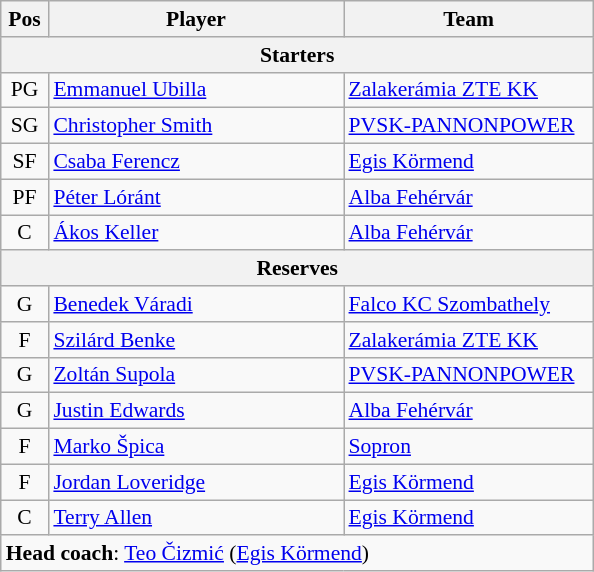<table class="wikitable" style="text-align:center; font-size:90%;">
<tr>
<th scope="col" style="width:25px;">Pos</th>
<th scope="col" style="width:190px;">Player</th>
<th scope="col" style="width:160px;">Team</th>
</tr>
<tr>
<th scope="col" colspan="5">Starters</th>
</tr>
<tr>
<td>PG</td>
<td style="text-align:left"> <a href='#'>Emmanuel Ubilla</a></td>
<td style="text-align:left"><a href='#'>Zalakerámia ZTE KK</a></td>
</tr>
<tr>
<td>SG</td>
<td style="text-align:left"> <a href='#'>Christopher Smith</a></td>
<td style="text-align:left"><a href='#'>PVSK-PANNONPOWER</a></td>
</tr>
<tr>
<td>SF</td>
<td style="text-align:left"> <a href='#'>Csaba Ferencz</a></td>
<td style="text-align:left"><a href='#'>Egis Körmend</a></td>
</tr>
<tr>
<td>PF</td>
<td style="text-align:left"> <a href='#'>Péter Lóránt</a></td>
<td style="text-align:left"><a href='#'>Alba Fehérvár</a></td>
</tr>
<tr>
<td>C</td>
<td style="text-align:left"> <a href='#'>Ákos Keller</a></td>
<td style="text-align:left"><a href='#'>Alba Fehérvár</a></td>
</tr>
<tr>
<th scope="col" colspan="5">Reserves</th>
</tr>
<tr>
<td>G</td>
<td style="text-align:left"> <a href='#'>Benedek Váradi</a></td>
<td style="text-align:left"><a href='#'>Falco KC Szombathely</a></td>
</tr>
<tr>
<td>F</td>
<td style="text-align:left"> <a href='#'>Szilárd Benke</a></td>
<td style="text-align:left"><a href='#'>Zalakerámia ZTE KK</a></td>
</tr>
<tr>
<td>G</td>
<td style="text-align:left"> <a href='#'>Zoltán Supola</a></td>
<td style="text-align:left"><a href='#'>PVSK-PANNONPOWER</a></td>
</tr>
<tr>
<td>G</td>
<td style="text-align:left"> <a href='#'>Justin Edwards</a></td>
<td style="text-align:left"><a href='#'>Alba Fehérvár</a></td>
</tr>
<tr>
<td>F</td>
<td style="text-align:left"> <a href='#'>Marko Špica</a></td>
<td style="text-align:left"><a href='#'>Sopron</a></td>
</tr>
<tr>
<td>F</td>
<td style="text-align:left"> <a href='#'>Jordan Loveridge</a></td>
<td style="text-align:left"><a href='#'>Egis Körmend</a></td>
</tr>
<tr>
<td>C</td>
<td style="text-align:left"> <a href='#'>Terry Allen</a></td>
<td style="text-align:left"><a href='#'>Egis Körmend</a></td>
</tr>
<tr>
<td style="text-align:left" colspan="5"><strong>Head coach</strong>:  <a href='#'>Teo Čizmić</a> (<a href='#'>Egis Körmend</a>)</td>
</tr>
</table>
